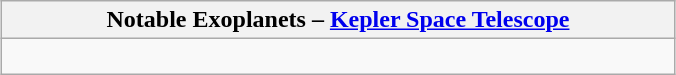<table class="wikitable" style="margin:0.5em auto; width:450px; align=right">
<tr>
<th>Notable Exoplanets – <a href='#'>Kepler Space Telescope</a></th>
</tr>
<tr>
<td style="font-size:88%"><br></td>
</tr>
</table>
